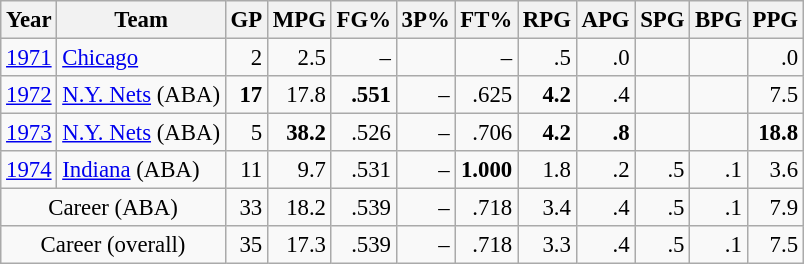<table class="wikitable sortable" style="font-size:95%; text-align:right;">
<tr>
<th>Year</th>
<th>Team</th>
<th>GP</th>
<th>MPG</th>
<th>FG%</th>
<th>3P%</th>
<th>FT%</th>
<th>RPG</th>
<th>APG</th>
<th>SPG</th>
<th>BPG</th>
<th>PPG</th>
</tr>
<tr>
<td style="text-align:left;"><a href='#'>1971</a></td>
<td style="text-align:left;"><a href='#'>Chicago</a></td>
<td>2</td>
<td>2.5</td>
<td>–</td>
<td></td>
<td>–</td>
<td>.5</td>
<td>.0</td>
<td></td>
<td></td>
<td>.0</td>
</tr>
<tr>
<td style="text-align:left;"><a href='#'>1972</a></td>
<td style="text-align:left;"><a href='#'>N.Y. Nets</a> (ABA)</td>
<td><strong>17</strong></td>
<td>17.8</td>
<td><strong>.551</strong></td>
<td>–</td>
<td>.625</td>
<td><strong>4.2</strong></td>
<td>.4</td>
<td></td>
<td></td>
<td>7.5</td>
</tr>
<tr>
<td style="text-align:left;"><a href='#'>1973</a></td>
<td style="text-align:left;"><a href='#'>N.Y. Nets</a> (ABA)</td>
<td>5</td>
<td><strong>38.2</strong></td>
<td>.526</td>
<td>–</td>
<td>.706</td>
<td><strong>4.2</strong></td>
<td><strong>.8</strong></td>
<td></td>
<td></td>
<td><strong>18.8</strong></td>
</tr>
<tr>
<td style="text-align:left;"><a href='#'>1974</a></td>
<td style="text-align:left;"><a href='#'>Indiana</a> (ABA)</td>
<td>11</td>
<td>9.7</td>
<td>.531</td>
<td>–</td>
<td><strong>1.000</strong></td>
<td>1.8</td>
<td>.2</td>
<td>.5</td>
<td>.1</td>
<td>3.6</td>
</tr>
<tr class="sortbottom">
<td colspan="2" style="text-align:center;">Career (ABA)</td>
<td>33</td>
<td>18.2</td>
<td>.539</td>
<td>–</td>
<td>.718</td>
<td>3.4</td>
<td>.4</td>
<td>.5</td>
<td>.1</td>
<td>7.9</td>
</tr>
<tr class="sortbottom">
<td colspan="2" style="text-align:center;">Career (overall)</td>
<td>35</td>
<td>17.3</td>
<td>.539</td>
<td>–</td>
<td>.718</td>
<td>3.3</td>
<td>.4</td>
<td>.5</td>
<td>.1</td>
<td>7.5</td>
</tr>
</table>
